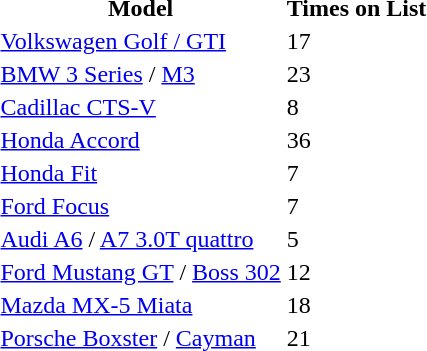<table>
<tr>
<th>Model</th>
<th>Times on List</th>
</tr>
<tr>
<td><a href='#'>Volkswagen Golf / GTI</a></td>
<td>17</td>
</tr>
<tr>
<td><a href='#'>BMW 3 Series</a> / <a href='#'>M3</a></td>
<td>23</td>
</tr>
<tr>
<td><a href='#'>Cadillac CTS-V</a></td>
<td>8</td>
</tr>
<tr>
<td><a href='#'>Honda Accord</a></td>
<td>36</td>
</tr>
<tr>
<td><a href='#'>Honda Fit</a></td>
<td>7</td>
</tr>
<tr>
<td><a href='#'>Ford Focus</a></td>
<td>7</td>
</tr>
<tr>
<td><a href='#'>Audi A6</a> / <a href='#'>A7 3.0T quattro</a></td>
<td>5</td>
</tr>
<tr>
<td><a href='#'>Ford Mustang GT</a> / <a href='#'>Boss 302</a></td>
<td>12</td>
</tr>
<tr>
<td><a href='#'>Mazda MX-5 Miata</a></td>
<td>18</td>
</tr>
<tr>
<td><a href='#'>Porsche Boxster</a> / <a href='#'>Cayman</a></td>
<td>21</td>
</tr>
</table>
